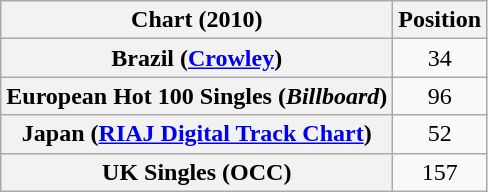<table class="wikitable sortable plainrowheaders" style="text-align:center">
<tr>
<th scope="col">Chart (2010)</th>
<th scope="col">Position</th>
</tr>
<tr>
<th scope="row">Brazil (<a href='#'>Crowley</a>)</th>
<td>34</td>
</tr>
<tr>
<th scope="row">European Hot 100 Singles (<em>Billboard</em>)</th>
<td>96</td>
</tr>
<tr>
<th scope="row">Japan (<a href='#'>RIAJ Digital Track Chart</a>)</th>
<td>52</td>
</tr>
<tr>
<th scope="row">UK Singles (OCC)</th>
<td>157</td>
</tr>
</table>
